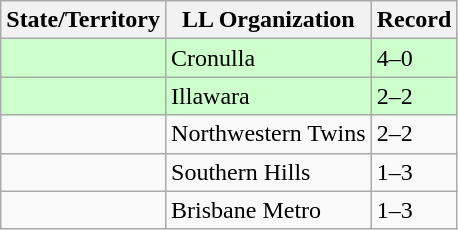<table class="wikitable">
<tr>
<th>State/Territory</th>
<th>LL Organization</th>
<th>Record</th>
</tr>
<tr bgcolor="ccffcc">
<td><strong></strong></td>
<td>Cronulla</td>
<td>4–0</td>
</tr>
<tr bgcolor="ccffcc">
<td><strong></strong></td>
<td>Illawara</td>
<td>2–2</td>
</tr>
<tr>
<td><strong></strong></td>
<td>Northwestern Twins</td>
<td>2–2</td>
</tr>
<tr>
<td><strong></strong></td>
<td>Southern Hills</td>
<td>1–3</td>
</tr>
<tr>
<td><strong></strong></td>
<td>Brisbane Metro</td>
<td>1–3</td>
</tr>
</table>
